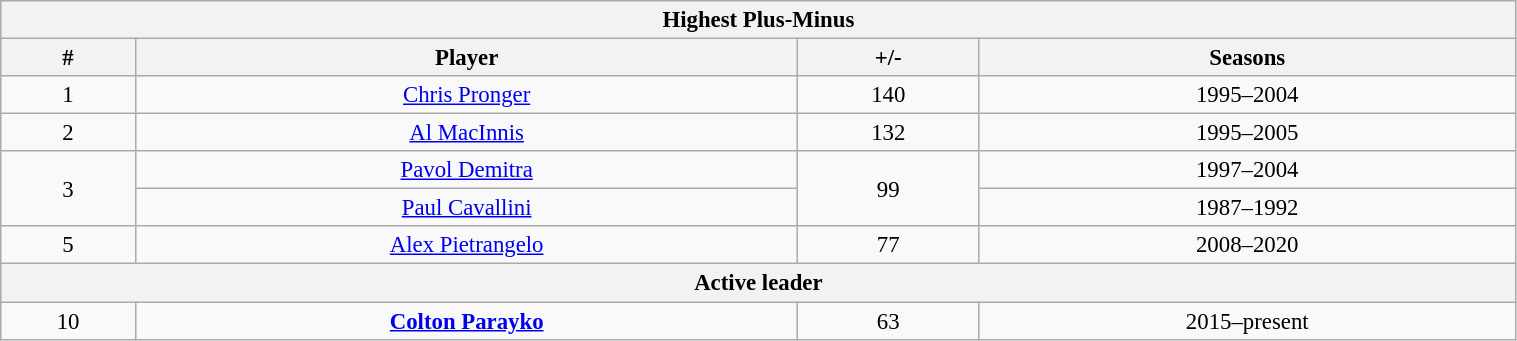<table class="wikitable" style="text-align: center; font-size: 95%" width="80%">
<tr>
<th colspan="4">Highest Plus-Minus</th>
</tr>
<tr>
<th>#</th>
<th>Player</th>
<th>+/-</th>
<th>Seasons</th>
</tr>
<tr>
<td>1</td>
<td><a href='#'>Chris Pronger</a></td>
<td>140</td>
<td>1995–2004</td>
</tr>
<tr>
<td>2</td>
<td><a href='#'>Al MacInnis</a></td>
<td>132</td>
<td>1995–2005</td>
</tr>
<tr>
<td rowspan="2">3</td>
<td><a href='#'>Pavol Demitra</a></td>
<td rowspan="2">99</td>
<td>1997–2004</td>
</tr>
<tr>
<td><a href='#'>Paul Cavallini</a></td>
<td>1987–1992</td>
</tr>
<tr>
<td>5</td>
<td><a href='#'>Alex Pietrangelo</a></td>
<td>77</td>
<td>2008–2020</td>
</tr>
<tr>
<th colspan="4">Active leader</th>
</tr>
<tr>
<td>10</td>
<td><strong><a href='#'>Colton Parayko</a></strong></td>
<td>63</td>
<td>2015–present</td>
</tr>
</table>
